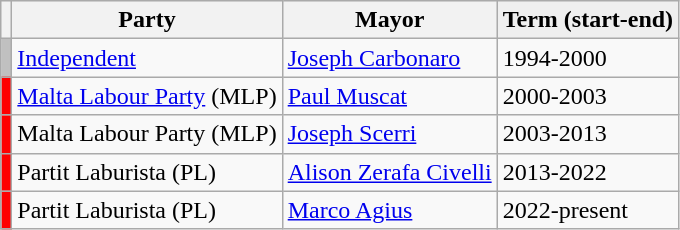<table class="wikitable">
<tr style="font-weight:bold; text-align:center; background-color:#EFEFEF;">
<th style="vertical-align:middle;"></th>
<th style="vertical-align:middle;">Party</th>
<th style="vertical-align:middle;">Mayor</th>
<th style="background-color:#efefef; text-align:left;">Term (start-end)</th>
</tr>
<tr>
<td style="vertical-align:middle; background-color:#c0c0c0;"></td>
<td style="vertical-align:middle;"><a href='#'>Independent</a></td>
<td style="vertical-align:middle;"><a href='#'>Joseph Carbonaro</a></td>
<td>1994-2000</td>
</tr>
<tr>
<td style="background-color:#fe0000;"></td>
<td><a href='#'>Malta Labour Party</a> (MLP)</td>
<td style="vertical-align:middle;"><a href='#'>Paul Muscat</a></td>
<td>2000-2003</td>
</tr>
<tr>
<td style="background-color:#FE0000; color:#fe0000;"></td>
<td>Malta Labour Party (MLP)</td>
<td><a href='#'>Joseph Scerri</a></td>
<td>2003-2013</td>
</tr>
<tr>
<td style="background-color:#FE0000; color:#FE0000;"></td>
<td>Partit Laburista (PL)</td>
<td><a href='#'>Alison Zerafa Civelli</a></td>
<td>2013-2022</td>
</tr>
<tr>
<td style="background-color:#FE0000; color:#FE0000;"></td>
<td>Partit Laburista (PL)</td>
<td><a href='#'>Marco Agius</a></td>
<td>2022-present</td>
</tr>
</table>
